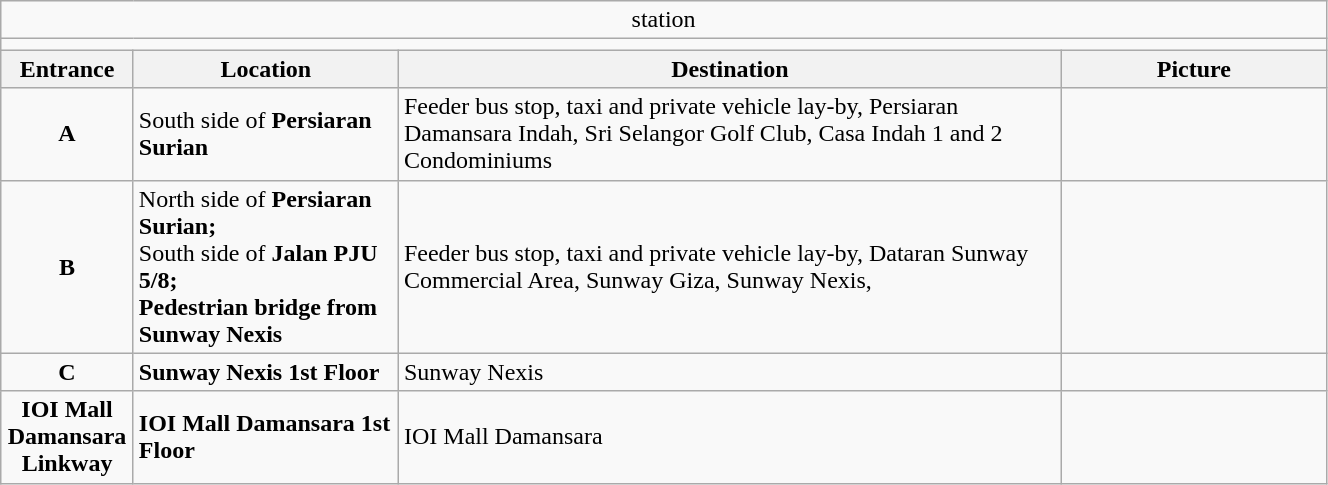<table class="wikitable" style="width:70%">
<tr>
<td colspan=4 align="center"> station</td>
</tr>
<tr>
<td colspan=4 align="center" bgcolor=></td>
</tr>
<tr>
<th style="width:10%">Entrance</th>
<th style="width:20%">Location</th>
<th style="width:50%">Destination</th>
<th style="width:20%">Picture</th>
</tr>
<tr>
<td align="center"><strong><span>A</span></strong></td>
<td>South side of <strong>Persiaran Surian</strong></td>
<td>Feeder bus stop, taxi and private vehicle lay-by, Persiaran Damansara Indah, Sri Selangor Golf Club, Casa Indah 1 and 2 Condominiums</td>
<td></td>
</tr>
<tr>
<td align="center"><strong><span>B</span></strong></td>
<td>North side of <strong>Persiaran Surian;</strong> <br> South side of <strong>Jalan PJU 5/8;</strong> <br> <strong>Pedestrian bridge from Sunway Nexis</strong></td>
<td>Feeder bus stop, taxi and private vehicle lay-by, Dataran Sunway Commercial Area, Sunway Giza, Sunway Nexis,</td>
<td></td>
</tr>
<tr>
<td align="center"><strong><span>C</span></strong></td>
<td><strong>Sunway Nexis 1st Floor</strong></td>
<td>Sunway Nexis</td>
<td></td>
</tr>
<tr>
<td align="center"><strong>IOI Mall Damansara Linkway</strong></td>
<td><strong>IOI Mall Damansara 1st Floor</strong></td>
<td>IOI Mall Damansara</td>
<td></td>
</tr>
</table>
